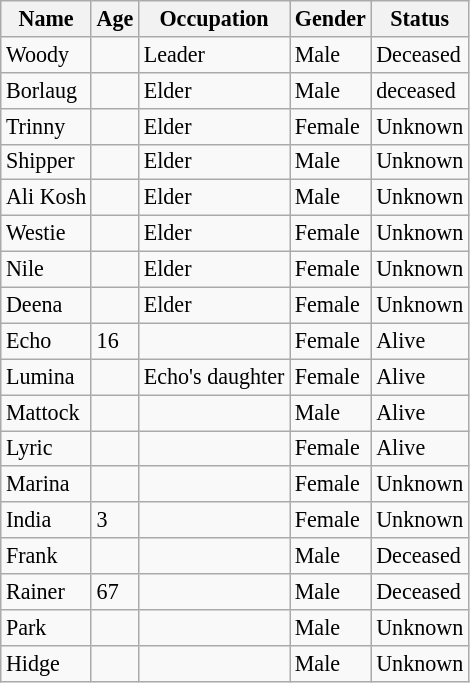<table class="sortable wikitable" style="vertical-align:top; font-size:92%;">
<tr>
<th>Name</th>
<th>Age</th>
<th>Occupation</th>
<th>Gender</th>
<th>Status</th>
</tr>
<tr>
<td>Woody</td>
<td></td>
<td>Leader</td>
<td>Male</td>
<td>Deceased</td>
</tr>
<tr>
<td>Borlaug</td>
<td></td>
<td>Elder</td>
<td>Male</td>
<td>deceased</td>
</tr>
<tr>
<td>Trinny</td>
<td></td>
<td>Elder</td>
<td>Female</td>
<td>Unknown</td>
</tr>
<tr>
<td>Shipper</td>
<td></td>
<td>Elder</td>
<td>Male</td>
<td>Unknown</td>
</tr>
<tr>
<td>Ali Kosh</td>
<td></td>
<td>Elder</td>
<td>Male</td>
<td>Unknown</td>
</tr>
<tr>
<td>Westie</td>
<td></td>
<td>Elder</td>
<td>Female</td>
<td>Unknown</td>
</tr>
<tr>
<td>Nile</td>
<td></td>
<td>Elder</td>
<td>Female</td>
<td>Unknown</td>
</tr>
<tr>
<td>Deena</td>
<td></td>
<td>Elder</td>
<td>Female</td>
<td>Unknown</td>
</tr>
<tr>
<td>Echo</td>
<td>16</td>
<td></td>
<td>Female</td>
<td>Alive</td>
</tr>
<tr>
<td>Lumina</td>
<td></td>
<td>Echo's daughter</td>
<td>Female</td>
<td>Alive</td>
</tr>
<tr>
<td>Mattock</td>
<td></td>
<td></td>
<td>Male</td>
<td>Alive</td>
</tr>
<tr>
<td>Lyric</td>
<td></td>
<td></td>
<td>Female</td>
<td>Alive</td>
</tr>
<tr>
<td>Marina</td>
<td></td>
<td></td>
<td>Female</td>
<td>Unknown</td>
</tr>
<tr>
<td>India</td>
<td>3</td>
<td></td>
<td>Female</td>
<td>Unknown</td>
</tr>
<tr>
<td>Frank</td>
<td></td>
<td></td>
<td>Male</td>
<td>Deceased</td>
</tr>
<tr>
<td>Rainer</td>
<td>67</td>
<td></td>
<td>Male</td>
<td>Deceased</td>
</tr>
<tr>
<td>Park</td>
<td></td>
<td></td>
<td>Male</td>
<td>Unknown</td>
</tr>
<tr>
<td>Hidge</td>
<td></td>
<td></td>
<td>Male</td>
<td>Unknown</td>
</tr>
</table>
